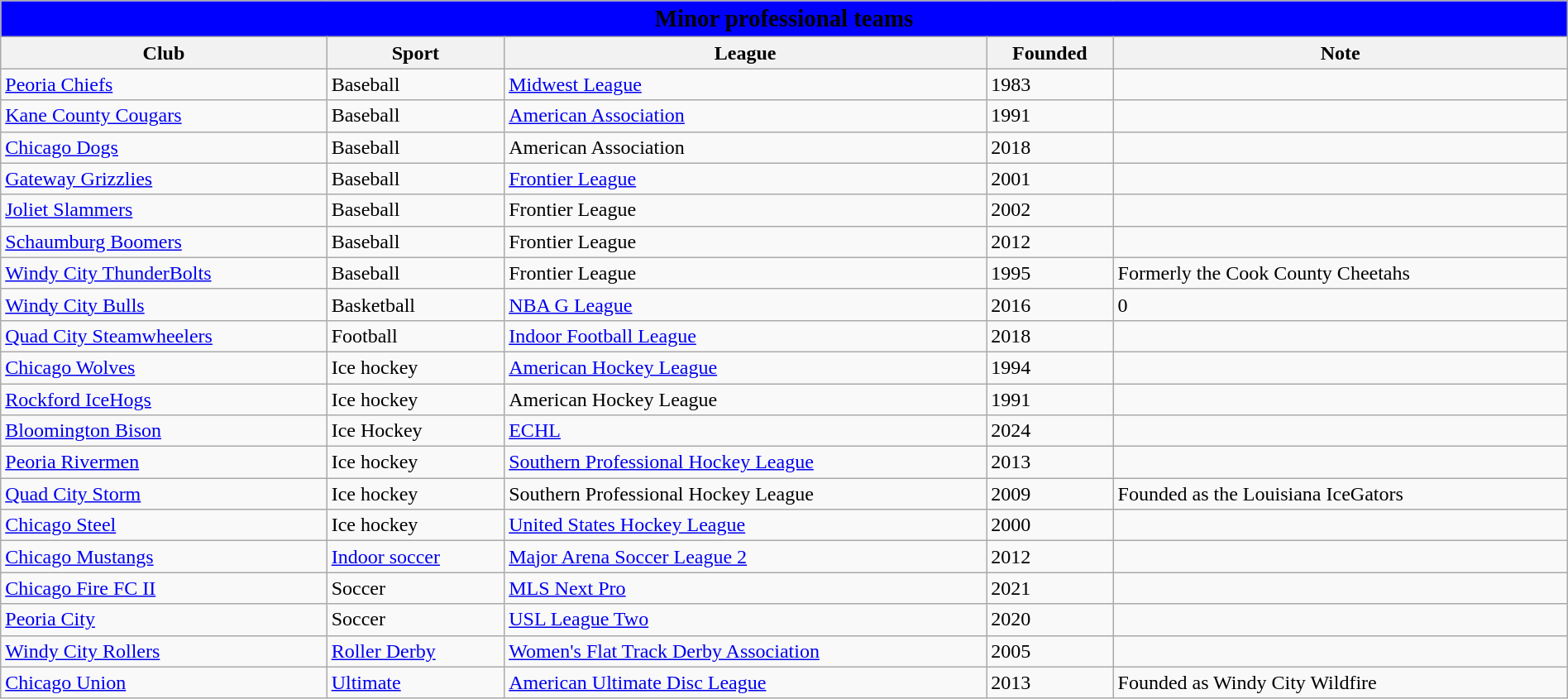<table class="wikitable sortable" style="width:100%;">
<tr>
<th style="background:blue;" colspan="5"><big><span>Minor professional teams</span></big></th>
</tr>
<tr>
<th>Club</th>
<th>Sport</th>
<th>League</th>
<th>Founded</th>
<th>Note</th>
</tr>
<tr>
<td><a href='#'>Peoria Chiefs</a></td>
<td>Baseball</td>
<td><a href='#'>Midwest League</a></td>
<td>1983</td>
<td></td>
</tr>
<tr>
<td><a href='#'>Kane County Cougars</a></td>
<td>Baseball</td>
<td><a href='#'>American Association</a></td>
<td>1991</td>
<td></td>
</tr>
<tr>
<td><a href='#'>Chicago Dogs</a></td>
<td>Baseball</td>
<td>American Association</td>
<td>2018</td>
<td></td>
</tr>
<tr>
<td><a href='#'>Gateway Grizzlies</a></td>
<td>Baseball</td>
<td><a href='#'>Frontier League</a></td>
<td>2001</td>
<td></td>
</tr>
<tr>
<td><a href='#'>Joliet Slammers</a></td>
<td>Baseball</td>
<td>Frontier League</td>
<td>2002</td>
<td></td>
</tr>
<tr>
<td><a href='#'>Schaumburg Boomers</a></td>
<td>Baseball</td>
<td>Frontier League</td>
<td>2012</td>
<td></td>
</tr>
<tr>
<td><a href='#'>Windy City ThunderBolts</a></td>
<td>Baseball</td>
<td>Frontier League</td>
<td>1995</td>
<td>Formerly the Cook County Cheetahs</td>
</tr>
<tr>
<td><a href='#'>Windy City Bulls</a></td>
<td>Basketball</td>
<td><a href='#'>NBA G League</a></td>
<td>2016</td>
<td>0</td>
</tr>
<tr>
<td><a href='#'>Quad City Steamwheelers</a></td>
<td>Football</td>
<td><a href='#'>Indoor Football League</a></td>
<td>2018</td>
<td></td>
</tr>
<tr>
<td><a href='#'>Chicago Wolves</a></td>
<td>Ice hockey</td>
<td><a href='#'>American Hockey League</a></td>
<td>1994</td>
<td></td>
</tr>
<tr>
<td><a href='#'>Rockford IceHogs</a></td>
<td>Ice hockey</td>
<td>American Hockey League</td>
<td>1991</td>
<td></td>
</tr>
<tr>
<td><a href='#'>Bloomington Bison</a></td>
<td>Ice Hockey</td>
<td><a href='#'>ECHL</a></td>
<td>2024</td>
<td></td>
</tr>
<tr>
<td><a href='#'>Peoria Rivermen</a></td>
<td>Ice hockey</td>
<td><a href='#'>Southern Professional Hockey League</a></td>
<td>2013</td>
<td></td>
</tr>
<tr>
<td><a href='#'>Quad City Storm</a></td>
<td>Ice hockey</td>
<td>Southern Professional Hockey League</td>
<td>2009</td>
<td>Founded as the Louisiana IceGators</td>
</tr>
<tr>
<td><a href='#'>Chicago Steel</a></td>
<td>Ice hockey</td>
<td><a href='#'>United States Hockey League</a></td>
<td>2000</td>
<td></td>
</tr>
<tr>
<td><a href='#'>Chicago Mustangs</a></td>
<td><a href='#'>Indoor soccer</a></td>
<td><a href='#'>Major Arena Soccer League 2</a></td>
<td>2012</td>
<td></td>
</tr>
<tr>
<td><a href='#'>Chicago Fire FC II</a></td>
<td>Soccer</td>
<td><a href='#'>MLS Next Pro</a></td>
<td>2021</td>
<td></td>
</tr>
<tr>
<td><a href='#'>Peoria City</a></td>
<td>Soccer</td>
<td><a href='#'>USL League Two</a></td>
<td>2020</td>
<td></td>
</tr>
<tr>
<td><a href='#'>Windy City Rollers</a></td>
<td><a href='#'>Roller Derby</a></td>
<td><a href='#'>Women's Flat Track Derby Association</a></td>
<td>2005</td>
<td></td>
</tr>
<tr>
<td><a href='#'>Chicago Union</a></td>
<td><a href='#'>Ultimate</a></td>
<td><a href='#'>American Ultimate Disc League</a></td>
<td>2013</td>
<td>Founded as Windy City Wildfire</td>
</tr>
</table>
